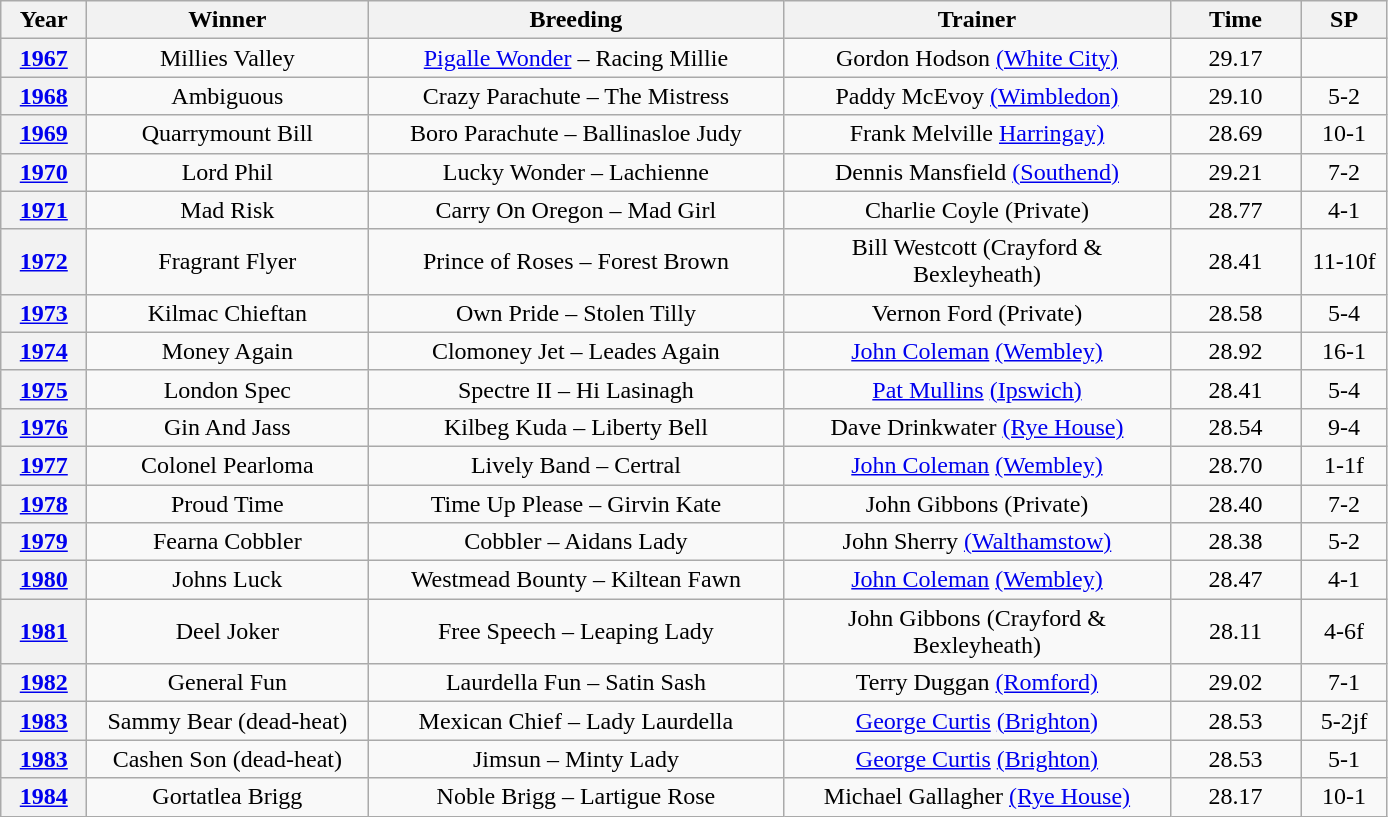<table class="wikitable" style="text-align:center">
<tr>
<th width=50>Year</th>
<th width=180>Winner</th>
<th width=270>Breeding</th>
<th width=250>Trainer</th>
<th width=80>Time</th>
<th width=50>SP</th>
</tr>
<tr>
<th><a href='#'>1967</a></th>
<td>Millies Valley</td>
<td><a href='#'>Pigalle Wonder</a> – Racing Millie</td>
<td>Gordon Hodson <a href='#'>(White City)</a></td>
<td>29.17</td>
<td></td>
</tr>
<tr>
<th><a href='#'>1968</a></th>
<td>Ambiguous</td>
<td>Crazy Parachute – The Mistress</td>
<td>Paddy McEvoy <a href='#'>(Wimbledon)</a></td>
<td>29.10</td>
<td>5-2</td>
</tr>
<tr>
<th><a href='#'>1969</a></th>
<td>Quarrymount Bill</td>
<td>Boro Parachute – Ballinasloe Judy</td>
<td>Frank Melville <a href='#'>Harringay)</a></td>
<td>28.69</td>
<td>10-1</td>
</tr>
<tr>
<th><a href='#'>1970</a></th>
<td>Lord Phil</td>
<td>Lucky Wonder – Lachienne</td>
<td>Dennis Mansfield <a href='#'>(Southend)</a></td>
<td>29.21</td>
<td>7-2</td>
</tr>
<tr>
<th><a href='#'>1971</a></th>
<td>Mad Risk</td>
<td>Carry On Oregon – Mad Girl</td>
<td>Charlie Coyle (Private)</td>
<td>28.77</td>
<td>4-1</td>
</tr>
<tr>
<th><a href='#'>1972</a></th>
<td>Fragrant Flyer</td>
<td>Prince of Roses – Forest Brown</td>
<td>Bill Westcott (Crayford & Bexleyheath)</td>
<td>28.41</td>
<td>11-10f</td>
</tr>
<tr>
<th><a href='#'>1973</a></th>
<td>Kilmac Chieftan</td>
<td>Own Pride – Stolen Tilly</td>
<td>Vernon Ford (Private)</td>
<td>28.58</td>
<td>5-4</td>
</tr>
<tr>
<th><a href='#'>1974</a></th>
<td>Money Again</td>
<td>Clomoney Jet – Leades Again</td>
<td><a href='#'>John Coleman</a> <a href='#'>(Wembley)</a></td>
<td>28.92</td>
<td>16-1</td>
</tr>
<tr>
<th><a href='#'>1975</a></th>
<td>London Spec</td>
<td>Spectre II – Hi Lasinagh</td>
<td><a href='#'>Pat Mullins</a> <a href='#'>(Ipswich)</a></td>
<td>28.41</td>
<td>5-4</td>
</tr>
<tr>
<th><a href='#'>1976</a></th>
<td>Gin And Jass</td>
<td>Kilbeg Kuda – Liberty Bell</td>
<td>Dave Drinkwater <a href='#'>(Rye House)</a></td>
<td>28.54</td>
<td>9-4</td>
</tr>
<tr>
<th><a href='#'>1977</a></th>
<td>Colonel Pearloma</td>
<td>Lively Band – Certral</td>
<td><a href='#'>John Coleman</a> <a href='#'>(Wembley)</a></td>
<td>28.70</td>
<td>1-1f</td>
</tr>
<tr>
<th><a href='#'>1978</a></th>
<td>Proud Time</td>
<td>Time Up Please – Girvin Kate</td>
<td>John Gibbons (Private)</td>
<td>28.40</td>
<td>7-2</td>
</tr>
<tr>
<th><a href='#'>1979</a></th>
<td>Fearna Cobbler</td>
<td>Cobbler – Aidans Lady</td>
<td>John Sherry <a href='#'>(Walthamstow)</a></td>
<td>28.38</td>
<td>5-2</td>
</tr>
<tr>
<th><a href='#'>1980</a></th>
<td>Johns Luck</td>
<td>Westmead Bounty – Kiltean Fawn</td>
<td><a href='#'>John Coleman</a> <a href='#'>(Wembley)</a></td>
<td>28.47</td>
<td>4-1</td>
</tr>
<tr>
<th><a href='#'>1981</a></th>
<td>Deel Joker</td>
<td>Free Speech – Leaping Lady</td>
<td>John Gibbons (Crayford & Bexleyheath)</td>
<td>28.11</td>
<td>4-6f</td>
</tr>
<tr>
<th><a href='#'>1982</a></th>
<td>General Fun</td>
<td>Laurdella Fun – Satin Sash</td>
<td>Terry Duggan <a href='#'>(Romford)</a></td>
<td>29.02</td>
<td>7-1</td>
</tr>
<tr>
<th><a href='#'>1983</a></th>
<td>Sammy Bear (dead-heat)</td>
<td>Mexican Chief – Lady Laurdella</td>
<td><a href='#'>George Curtis</a> <a href='#'>(Brighton)</a></td>
<td>28.53</td>
<td>5-2jf</td>
</tr>
<tr>
<th><a href='#'>1983</a></th>
<td>Cashen Son (dead-heat)</td>
<td>Jimsun – Minty Lady</td>
<td><a href='#'>George Curtis</a> <a href='#'>(Brighton)</a></td>
<td>28.53</td>
<td>5-1</td>
</tr>
<tr>
<th><a href='#'>1984</a></th>
<td>Gortatlea Brigg</td>
<td>Noble Brigg – Lartigue Rose</td>
<td>Michael Gallagher <a href='#'>(Rye House)</a></td>
<td>28.17</td>
<td>10-1</td>
</tr>
</table>
